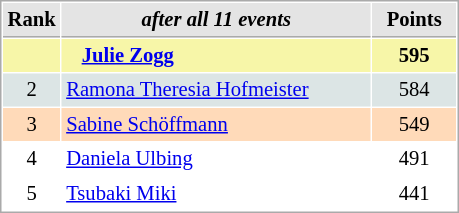<table cellspacing="1" cellpadding="3" style="border:1px solid #AAAAAA;font-size:86%">
<tr style="background-color: #E4E4E4;">
<th style="border-bottom:1px solid #AAAAAA; width: 10px;">Rank</th>
<th style="border-bottom:1px solid #AAAAAA; width: 200px;"><em>after all 11 events</em></th>
<th style="border-bottom:1px solid #AAAAAA; width: 50px;">Points</th>
</tr>
<tr style="background:#f7f6a8;">
<td align=center></td>
<td><strong>   <a href='#'>Julie Zogg</a></strong></td>
<td align=center><strong>595</strong></td>
</tr>
<tr style="background:#dce5e5;">
<td align=center>2</td>
<td> <a href='#'>Ramona Theresia Hofmeister</a></td>
<td align=center>584</td>
</tr>
<tr style="background:#ffdab9;">
<td align=center>3</td>
<td> <a href='#'>Sabine Schöffmann</a></td>
<td align=center>549</td>
</tr>
<tr>
<td align=center>4</td>
<td> <a href='#'>Daniela Ulbing</a></td>
<td align=center>491</td>
</tr>
<tr>
<td align=center>5</td>
<td> <a href='#'>Tsubaki Miki</a></td>
<td align=center>441</td>
</tr>
</table>
